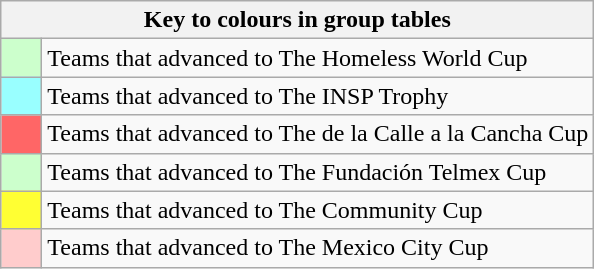<table class="wikitable" style="text-align: center;">
<tr>
<th colspan=2>Key to colours in group tables</th>
</tr>
<tr>
<td style="background:#cfc; width:20px;"></td>
<td align=left>Teams that advanced to The Homeless World Cup</td>
</tr>
<tr>
<td style="background:#9ff; width:20px;"></td>
<td align=left>Teams that advanced to The INSP Trophy</td>
</tr>
<tr>
<td style="background:#f66; width:20px;"></td>
<td align=left>Teams that advanced to The de la Calle a la Cancha Cup</td>
</tr>
<tr>
<td style="background:#cfc; width:20px;"></td>
<td align=left>Teams that advanced to The Fundación Telmex Cup</td>
</tr>
<tr>
<td style="background:#ff3; width:20px;"></td>
<td align=left>Teams that advanced to The Community Cup</td>
</tr>
<tr>
<td style="background:#FFCCCC; width:20px;"></td>
<td align=left>Teams that advanced to The Mexico City Cup</td>
</tr>
</table>
